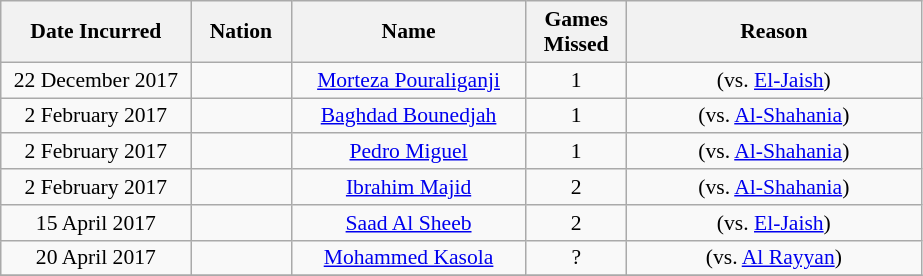<table class="wikitable" style="font-size: 90%; text-align: center;">
<tr>
<th width=120>Date Incurred</th>
<th width=60>Nation</th>
<th width=150>Name</th>
<th width=60>Games Missed</th>
<th width=190>Reason</th>
</tr>
<tr>
<td>22 December 2017</td>
<td></td>
<td><a href='#'>Morteza Pouraliganji</a></td>
<td>1</td>
<td> (vs. <a href='#'>El-Jaish</a>)</td>
</tr>
<tr>
<td>2 February 2017</td>
<td></td>
<td><a href='#'>Baghdad Bounedjah</a></td>
<td>1</td>
<td> (vs. <a href='#'>Al-Shahania</a>)</td>
</tr>
<tr>
<td>2 February 2017</td>
<td></td>
<td><a href='#'>Pedro Miguel</a></td>
<td>1</td>
<td> (vs. <a href='#'>Al-Shahania</a>)</td>
</tr>
<tr>
<td>2 February 2017</td>
<td></td>
<td><a href='#'>Ibrahim Majid</a></td>
<td>2</td>
<td> (vs. <a href='#'>Al-Shahania</a>)</td>
</tr>
<tr>
<td>15 April 2017</td>
<td></td>
<td><a href='#'>Saad Al Sheeb</a></td>
<td>2</td>
<td> (vs. <a href='#'>El-Jaish</a>)</td>
</tr>
<tr>
<td>20 April 2017</td>
<td></td>
<td><a href='#'>Mohammed Kasola</a></td>
<td>?</td>
<td> (vs. <a href='#'>Al Rayyan</a>)</td>
</tr>
<tr>
</tr>
</table>
